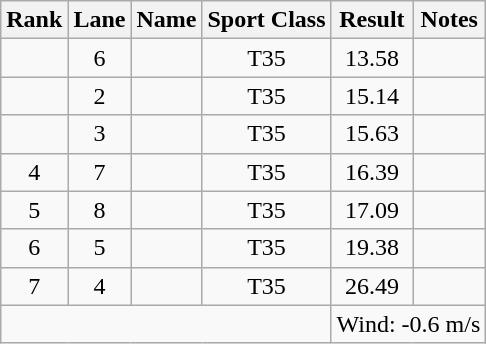<table class="wikitable sortable" style="text-align:center">
<tr>
<th>Rank</th>
<th>Lane</th>
<th>Name</th>
<th>Sport Class</th>
<th>Result</th>
<th>Notes</th>
</tr>
<tr>
<td></td>
<td>6</td>
<td align="left"></td>
<td>T35</td>
<td>13.58</td>
<td></td>
</tr>
<tr>
<td></td>
<td>2</td>
<td align="left"></td>
<td>T35</td>
<td>15.14</td>
<td></td>
</tr>
<tr>
<td></td>
<td>3</td>
<td align="left"></td>
<td>T35</td>
<td>15.63</td>
<td></td>
</tr>
<tr>
<td>4</td>
<td>7</td>
<td align="left"></td>
<td>T35</td>
<td>16.39</td>
<td></td>
</tr>
<tr>
<td>5</td>
<td>8</td>
<td align="left"></td>
<td>T35</td>
<td>17.09</td>
<td></td>
</tr>
<tr>
<td>6</td>
<td>5</td>
<td align="left"></td>
<td>T35</td>
<td>19.38</td>
<td></td>
</tr>
<tr>
<td>7</td>
<td>4</td>
<td align="left"></td>
<td>T35</td>
<td>26.49</td>
<td></td>
</tr>
<tr class="sortbottom">
<td colspan=4></td>
<td colspan="2" style="text-align:left;">Wind: -0.6 m/s</td>
</tr>
</table>
